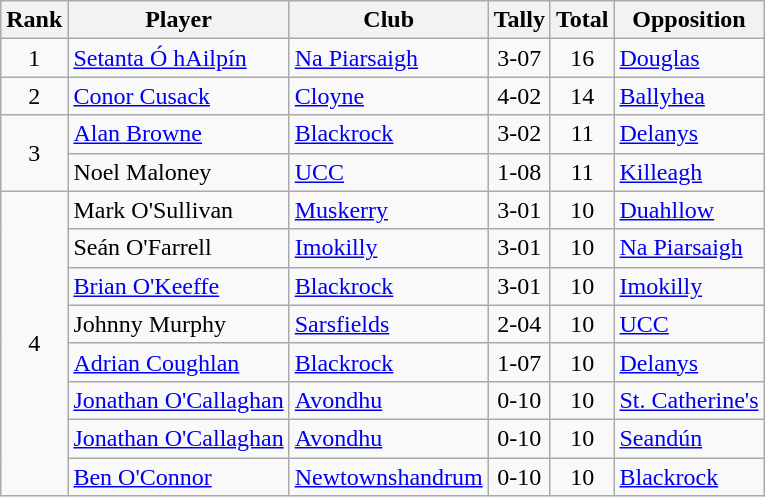<table class="wikitable">
<tr>
<th>Rank</th>
<th>Player</th>
<th>Club</th>
<th>Tally</th>
<th>Total</th>
<th>Opposition</th>
</tr>
<tr>
<td rowspan="1" style="text-align:center;">1</td>
<td><a href='#'>Setanta Ó hAilpín</a></td>
<td><a href='#'>Na Piarsaigh</a></td>
<td align=center>3-07</td>
<td align=center>16</td>
<td><a href='#'>Douglas</a></td>
</tr>
<tr>
<td rowspan="1" style="text-align:center;">2</td>
<td><a href='#'>Conor Cusack</a></td>
<td><a href='#'>Cloyne</a></td>
<td align=center>4-02</td>
<td align=center>14</td>
<td><a href='#'>Ballyhea</a></td>
</tr>
<tr>
<td rowspan="2" style="text-align:center;">3</td>
<td><a href='#'>Alan Browne</a></td>
<td><a href='#'>Blackrock</a></td>
<td align=center>3-02</td>
<td align=center>11</td>
<td><a href='#'>Delanys</a></td>
</tr>
<tr>
<td>Noel Maloney</td>
<td><a href='#'>UCC</a></td>
<td align=center>1-08</td>
<td align=center>11</td>
<td><a href='#'>Killeagh</a></td>
</tr>
<tr>
<td rowspan="8" style="text-align:center;">4</td>
<td>Mark O'Sullivan</td>
<td><a href='#'>Muskerry</a></td>
<td align=center>3-01</td>
<td align=center>10</td>
<td><a href='#'>Duahllow</a></td>
</tr>
<tr>
<td>Seán O'Farrell</td>
<td><a href='#'>Imokilly</a></td>
<td align=center>3-01</td>
<td align=center>10</td>
<td><a href='#'>Na Piarsaigh</a></td>
</tr>
<tr>
<td><a href='#'>Brian O'Keeffe</a></td>
<td><a href='#'>Blackrock</a></td>
<td align=center>3-01</td>
<td align=center>10</td>
<td><a href='#'>Imokilly</a></td>
</tr>
<tr>
<td>Johnny Murphy</td>
<td><a href='#'>Sarsfields</a></td>
<td align=center>2-04</td>
<td align=center>10</td>
<td><a href='#'>UCC</a></td>
</tr>
<tr>
<td><a href='#'>Adrian Coughlan</a></td>
<td><a href='#'>Blackrock</a></td>
<td align=center>1-07</td>
<td align=center>10</td>
<td><a href='#'>Delanys</a></td>
</tr>
<tr>
<td><a href='#'>Jonathan O'Callaghan</a></td>
<td><a href='#'>Avondhu</a></td>
<td align=center>0-10</td>
<td align=center>10</td>
<td><a href='#'>St. Catherine's</a></td>
</tr>
<tr>
<td><a href='#'>Jonathan O'Callaghan</a></td>
<td><a href='#'>Avondhu</a></td>
<td align=center>0-10</td>
<td align=center>10</td>
<td><a href='#'>Seandún</a></td>
</tr>
<tr>
<td><a href='#'>Ben O'Connor</a></td>
<td><a href='#'>Newtownshandrum</a></td>
<td align=center>0-10</td>
<td align=center>10</td>
<td><a href='#'>Blackrock</a></td>
</tr>
</table>
